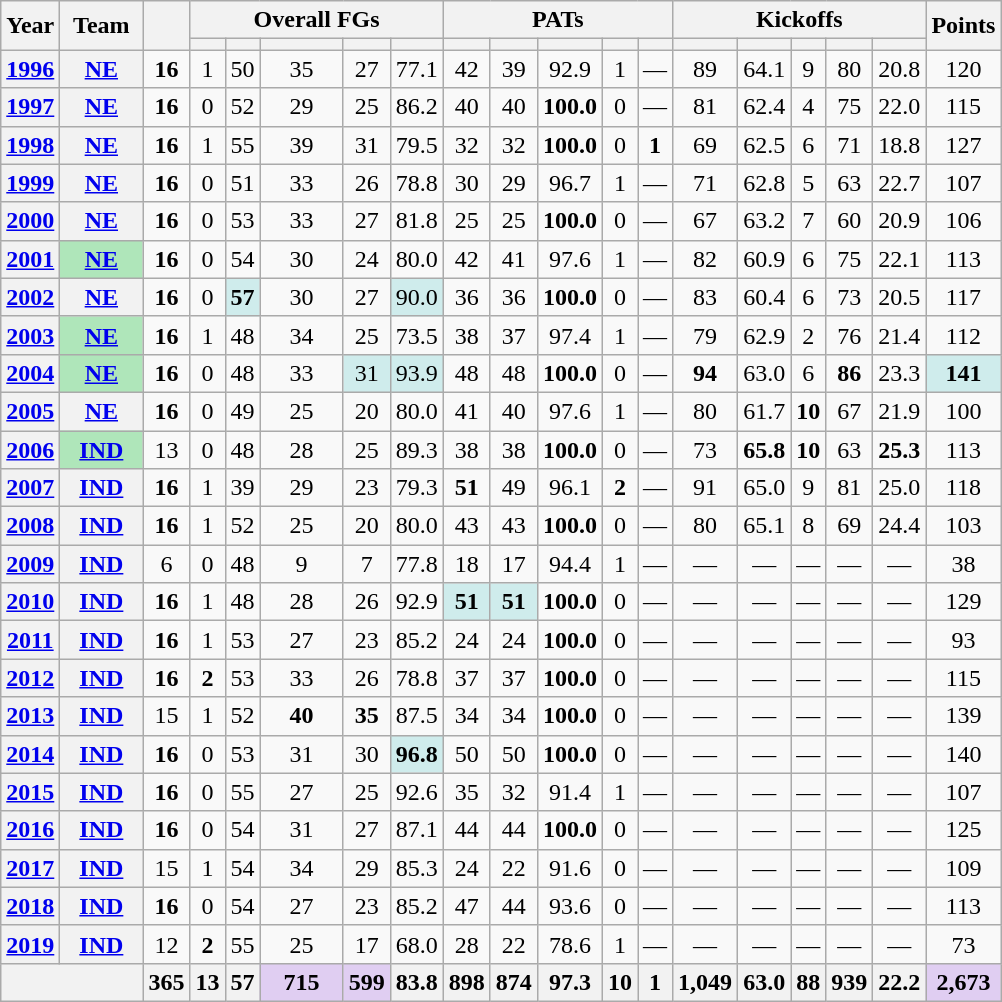<table class=wikitable style="text-align:center;">
<tr>
<th rowspan="2">Year</th>
<th rowspan="2">Team</th>
<th rowspan="2"></th>
<th colspan="5">Overall FGs</th>
<th colspan="5">PATs</th>
<th colspan="5">Kickoffs</th>
<th rowspan="2">Points</th>
</tr>
<tr>
<th></th>
<th></th>
<th></th>
<th></th>
<th></th>
<th></th>
<th></th>
<th></th>
<th></th>
<th></th>
<th></th>
<th></th>
<th></th>
<th></th>
<th></th>
</tr>
<tr>
<th><a href='#'>1996</a></th>
<th><a href='#'>NE</a></th>
<td><strong>16</strong></td>
<td>1</td>
<td>50</td>
<td>35</td>
<td>27</td>
<td>77.1</td>
<td>42</td>
<td>39</td>
<td>92.9</td>
<td>1</td>
<td>—</td>
<td>89</td>
<td>64.1</td>
<td>9</td>
<td>80</td>
<td>20.8</td>
<td>120</td>
</tr>
<tr>
<th><a href='#'>1997</a></th>
<th><a href='#'>NE</a></th>
<td><strong>16</strong></td>
<td>0</td>
<td>52</td>
<td>29</td>
<td>25</td>
<td>86.2</td>
<td>40</td>
<td>40</td>
<td><strong>100.0</strong></td>
<td>0</td>
<td>—</td>
<td>81</td>
<td>62.4</td>
<td>4</td>
<td>75</td>
<td>22.0</td>
<td>115</td>
</tr>
<tr>
<th><a href='#'>1998</a></th>
<th><a href='#'>NE</a></th>
<td><strong>16</strong></td>
<td>1</td>
<td>55</td>
<td>39</td>
<td>31</td>
<td>79.5</td>
<td>32</td>
<td>32</td>
<td><strong>100.0</strong></td>
<td>0</td>
<td><strong>1</strong></td>
<td>69</td>
<td>62.5</td>
<td>6</td>
<td>71</td>
<td>18.8</td>
<td>127</td>
</tr>
<tr>
<th><a href='#'>1999</a></th>
<th><a href='#'>NE</a></th>
<td><strong>16</strong></td>
<td>0</td>
<td>51</td>
<td>33</td>
<td>26</td>
<td>78.8</td>
<td>30</td>
<td>29</td>
<td>96.7</td>
<td>1</td>
<td>—</td>
<td>71</td>
<td>62.8</td>
<td>5</td>
<td>63</td>
<td>22.7</td>
<td>107</td>
</tr>
<tr>
<th><a href='#'>2000</a></th>
<th><a href='#'>NE</a></th>
<td><strong>16</strong></td>
<td>0</td>
<td>53</td>
<td>33</td>
<td>27</td>
<td>81.8</td>
<td>25</td>
<td>25</td>
<td><strong>100.0</strong></td>
<td>0</td>
<td>—</td>
<td>67</td>
<td>63.2</td>
<td>7</td>
<td>60</td>
<td>20.9</td>
<td>106</td>
</tr>
<tr>
<th><a href='#'>2001</a></th>
<th style="background:#afe6ba; width:3em;"><a href='#'>NE</a></th>
<td><strong>16</strong></td>
<td>0</td>
<td>54</td>
<td>30</td>
<td>24</td>
<td>80.0</td>
<td>42</td>
<td>41</td>
<td>97.6</td>
<td>1</td>
<td>—</td>
<td>82</td>
<td>60.9</td>
<td>6</td>
<td>75</td>
<td>22.1</td>
<td>113</td>
</tr>
<tr>
<th><a href='#'>2002</a></th>
<th><a href='#'>NE</a></th>
<td><strong>16</strong></td>
<td>0</td>
<td style="background:#cfecec;"><strong>57</strong></td>
<td>30</td>
<td>27</td>
<td style="background:#cfecec;">90.0</td>
<td>36</td>
<td>36</td>
<td><strong>100.0</strong></td>
<td>0</td>
<td>—</td>
<td>83</td>
<td>60.4</td>
<td>6</td>
<td>73</td>
<td>20.5</td>
<td>117</td>
</tr>
<tr>
<th><a href='#'>2003</a></th>
<th style="background:#afe6ba; width:3em;"><a href='#'>NE</a></th>
<td><strong>16</strong></td>
<td>1</td>
<td>48</td>
<td>34</td>
<td>25</td>
<td>73.5</td>
<td>38</td>
<td>37</td>
<td>97.4</td>
<td>1</td>
<td>—</td>
<td>79</td>
<td>62.9</td>
<td>2</td>
<td>76</td>
<td>21.4</td>
<td>112</td>
</tr>
<tr>
<th><a href='#'>2004</a></th>
<th style="background:#afe6ba; width:3em;"><a href='#'>NE</a></th>
<td><strong>16</strong></td>
<td>0</td>
<td>48</td>
<td>33</td>
<td style="background:#cfecec;">31</td>
<td style="background:#cfecec;">93.9</td>
<td>48</td>
<td>48</td>
<td><strong>100.0</strong></td>
<td>0</td>
<td>—</td>
<td><strong>94</strong></td>
<td>63.0</td>
<td>6</td>
<td><strong>86</strong></td>
<td>23.3</td>
<td style="background:#cfecec;"><strong>141</strong></td>
</tr>
<tr>
<th><a href='#'>2005</a></th>
<th><a href='#'>NE</a></th>
<td><strong>16</strong></td>
<td>0</td>
<td>49</td>
<td>25</td>
<td>20</td>
<td>80.0</td>
<td>41</td>
<td>40</td>
<td>97.6</td>
<td>1</td>
<td>—</td>
<td>80</td>
<td>61.7</td>
<td><strong>10</strong></td>
<td>67</td>
<td>21.9</td>
<td>100</td>
</tr>
<tr>
<th><a href='#'>2006</a></th>
<th style="background:#afe6ba; width:3em;"><a href='#'>IND</a></th>
<td>13</td>
<td>0</td>
<td>48</td>
<td>28</td>
<td>25</td>
<td>89.3</td>
<td>38</td>
<td>38</td>
<td><strong>100.0</strong></td>
<td>0</td>
<td>—</td>
<td>73</td>
<td><strong>65.8</strong></td>
<td><strong>10</strong></td>
<td>63</td>
<td><strong>25.3</strong></td>
<td>113</td>
</tr>
<tr>
<th><a href='#'>2007</a></th>
<th><a href='#'>IND</a></th>
<td><strong>16</strong></td>
<td>1</td>
<td>39</td>
<td>29</td>
<td>23</td>
<td>79.3</td>
<td><strong>51</strong></td>
<td>49</td>
<td>96.1</td>
<td><strong>2</strong></td>
<td>—</td>
<td>91</td>
<td>65.0</td>
<td>9</td>
<td>81</td>
<td>25.0</td>
<td>118</td>
</tr>
<tr>
<th><a href='#'>2008</a></th>
<th><a href='#'>IND</a></th>
<td><strong>16</strong></td>
<td>1</td>
<td>52</td>
<td>25</td>
<td>20</td>
<td>80.0</td>
<td>43</td>
<td>43</td>
<td><strong>100.0</strong></td>
<td>0</td>
<td>—</td>
<td>80</td>
<td>65.1</td>
<td>8</td>
<td>69</td>
<td>24.4</td>
<td>103</td>
</tr>
<tr>
<th><a href='#'>2009</a></th>
<th><a href='#'>IND</a></th>
<td>6</td>
<td>0</td>
<td>48</td>
<td>9</td>
<td>7</td>
<td>77.8</td>
<td>18</td>
<td>17</td>
<td>94.4</td>
<td>1</td>
<td>—</td>
<td>—</td>
<td>—</td>
<td>—</td>
<td>—</td>
<td>—</td>
<td>38</td>
</tr>
<tr>
<th><a href='#'>2010</a></th>
<th><a href='#'>IND</a></th>
<td><strong>16</strong></td>
<td>1</td>
<td>48</td>
<td>28</td>
<td>26</td>
<td>92.9</td>
<td style="background:#cfecec;"><strong>51</strong></td>
<td style="background:#cfecec;"><strong>51</strong></td>
<td><strong>100.0</strong></td>
<td>0</td>
<td>—</td>
<td>—</td>
<td>—</td>
<td>—</td>
<td>—</td>
<td>—</td>
<td>129</td>
</tr>
<tr>
<th><a href='#'>2011</a></th>
<th><a href='#'>IND</a></th>
<td><strong>16</strong></td>
<td>1</td>
<td>53</td>
<td>27</td>
<td>23</td>
<td>85.2</td>
<td>24</td>
<td>24</td>
<td><strong>100.0</strong></td>
<td>0</td>
<td>—</td>
<td>—</td>
<td>—</td>
<td>—</td>
<td>—</td>
<td>—</td>
<td>93</td>
</tr>
<tr>
<th><a href='#'>2012</a></th>
<th><a href='#'>IND</a></th>
<td><strong>16</strong></td>
<td><strong>2</strong></td>
<td>53</td>
<td>33</td>
<td>26</td>
<td>78.8</td>
<td>37</td>
<td>37</td>
<td><strong>100.0</strong></td>
<td>0</td>
<td>—</td>
<td>—</td>
<td>—</td>
<td>—</td>
<td>—</td>
<td>—</td>
<td>115</td>
</tr>
<tr>
<th><a href='#'>2013</a></th>
<th><a href='#'>IND</a></th>
<td>15</td>
<td>1</td>
<td>52</td>
<td><strong>40</strong></td>
<td><strong>35</strong></td>
<td>87.5</td>
<td>34</td>
<td>34</td>
<td><strong>100.0</strong></td>
<td>0</td>
<td>—</td>
<td>—</td>
<td>—</td>
<td>—</td>
<td>—</td>
<td>—</td>
<td>139</td>
</tr>
<tr>
<th><a href='#'>2014</a></th>
<th><a href='#'>IND</a></th>
<td><strong>16</strong></td>
<td>0</td>
<td>53</td>
<td>31</td>
<td>30</td>
<td style="background:#cfecec;"><strong>96.8</strong></td>
<td>50</td>
<td>50</td>
<td><strong>100.0</strong></td>
<td>0</td>
<td>—</td>
<td>—</td>
<td>—</td>
<td>—</td>
<td>—</td>
<td>—</td>
<td>140</td>
</tr>
<tr>
<th><a href='#'>2015</a></th>
<th><a href='#'>IND</a></th>
<td><strong>16</strong></td>
<td>0</td>
<td>55</td>
<td>27</td>
<td>25</td>
<td>92.6</td>
<td>35</td>
<td>32</td>
<td>91.4</td>
<td>1</td>
<td>—</td>
<td>—</td>
<td>—</td>
<td>—</td>
<td>—</td>
<td>—</td>
<td>107</td>
</tr>
<tr>
<th><a href='#'>2016</a></th>
<th><a href='#'>IND</a></th>
<td><strong>16</strong></td>
<td>0</td>
<td>54</td>
<td>31</td>
<td>27</td>
<td>87.1</td>
<td>44</td>
<td>44</td>
<td><strong>100.0</strong></td>
<td>0</td>
<td>—</td>
<td>—</td>
<td>—</td>
<td>—</td>
<td>—</td>
<td>—</td>
<td>125</td>
</tr>
<tr>
<th><a href='#'>2017</a></th>
<th><a href='#'>IND</a></th>
<td>15</td>
<td>1</td>
<td>54</td>
<td>34</td>
<td>29</td>
<td>85.3</td>
<td>24</td>
<td>22</td>
<td>91.6</td>
<td>0</td>
<td>—</td>
<td>—</td>
<td>—</td>
<td>—</td>
<td>—</td>
<td>—</td>
<td>109</td>
</tr>
<tr>
<th><a href='#'>2018</a></th>
<th><a href='#'>IND</a></th>
<td><strong>16</strong></td>
<td>0</td>
<td>54</td>
<td>27</td>
<td>23</td>
<td>85.2</td>
<td>47</td>
<td>44</td>
<td>93.6</td>
<td>0</td>
<td>—</td>
<td>—</td>
<td>—</td>
<td>—</td>
<td>—</td>
<td>—</td>
<td>113</td>
</tr>
<tr>
<th><a href='#'>2019</a></th>
<th><a href='#'>IND</a></th>
<td>12</td>
<td><strong>2</strong></td>
<td>55</td>
<td>25</td>
<td>17</td>
<td>68.0</td>
<td>28</td>
<td>22</td>
<td>78.6</td>
<td>1</td>
<td>—</td>
<td>—</td>
<td>—</td>
<td>—</td>
<td>—</td>
<td>—</td>
<td>73</td>
</tr>
<tr>
<th colspan="2"></th>
<th>365</th>
<th>13</th>
<th>57</th>
<th style="background:#e0cef2; width:3em;">715</th>
<th style="background:#e0cef2;">599</th>
<th>83.8</th>
<th>898</th>
<th>874</th>
<th>97.3</th>
<th>10</th>
<th>1</th>
<th>1,049</th>
<th>63.0</th>
<th>88</th>
<th>939</th>
<th>22.2</th>
<th style="background:#e0cef2;">2,673</th>
</tr>
</table>
